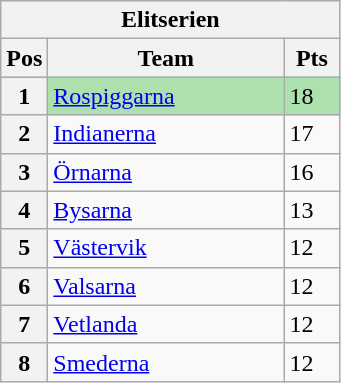<table class="wikitable">
<tr>
<th colspan="3">Elitserien</th>
</tr>
<tr>
<th width=20>Pos</th>
<th width=150>Team</th>
<th width=30>Pts</th>
</tr>
<tr style="background:#ACE1AF;">
<th>1</th>
<td><a href='#'>Rospiggarna</a></td>
<td>18</td>
</tr>
<tr>
<th>2</th>
<td><a href='#'>Indianerna</a></td>
<td>17</td>
</tr>
<tr>
<th>3</th>
<td><a href='#'>Örnarna</a></td>
<td>16</td>
</tr>
<tr>
<th>4</th>
<td><a href='#'>Bysarna</a></td>
<td>13</td>
</tr>
<tr>
<th>5</th>
<td><a href='#'>Västervik</a></td>
<td>12</td>
</tr>
<tr>
<th>6</th>
<td><a href='#'>Valsarna</a></td>
<td>12</td>
</tr>
<tr>
<th>7</th>
<td><a href='#'>Vetlanda</a></td>
<td>12</td>
</tr>
<tr>
<th>8</th>
<td><a href='#'>Smederna</a></td>
<td>12</td>
</tr>
</table>
